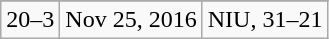<table class="wikitable">
<tr align="center">
</tr>
<tr align="center">
<td>20–3</td>
<td>Nov 25, 2016</td>
<td>NIU, 31–21</td>
</tr>
</table>
